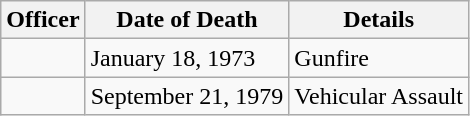<table class="wikitable">
<tr>
<th>Officer</th>
<th>Date of Death</th>
<th>Details</th>
</tr>
<tr>
<td></td>
<td>January 18, 1973</td>
<td>Gunfire</td>
</tr>
<tr>
<td></td>
<td>September 21, 1979</td>
<td>Vehicular Assault</td>
</tr>
</table>
